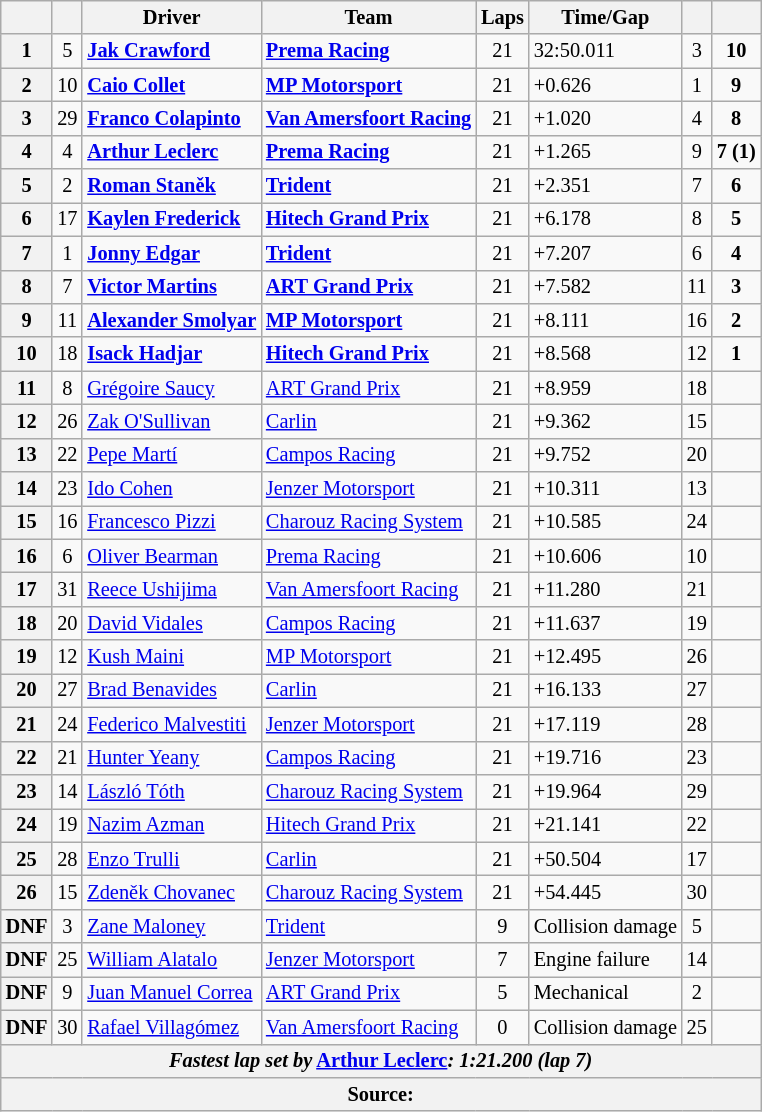<table class="wikitable" style="font-size:85%">
<tr>
<th></th>
<th></th>
<th>Driver</th>
<th>Team</th>
<th>Laps</th>
<th>Time/Gap</th>
<th></th>
<th></th>
</tr>
<tr>
<th>1</th>
<td align="center">5</td>
<td><strong> <a href='#'>Jak Crawford</a></strong></td>
<td><strong><a href='#'>Prema Racing</a></strong></td>
<td align="center">21</td>
<td>32:50.011</td>
<td align="center">3</td>
<td align="center"><strong>10</strong></td>
</tr>
<tr>
<th>2</th>
<td align="center">10</td>
<td><strong> <a href='#'>Caio Collet</a></strong></td>
<td><strong><a href='#'>MP Motorsport</a></strong></td>
<td align="center">21</td>
<td>+0.626</td>
<td align="center">1</td>
<td align="center"><strong>9</strong></td>
</tr>
<tr>
<th>3</th>
<td align="center">29</td>
<td><strong> <a href='#'>Franco Colapinto</a></strong></td>
<td><strong><a href='#'>Van Amersfoort Racing</a></strong></td>
<td align="center">21</td>
<td>+1.020</td>
<td align="center">4</td>
<td align="center"><strong>8</strong></td>
</tr>
<tr>
<th>4</th>
<td align="center">4</td>
<td> <strong><a href='#'>Arthur Leclerc</a></strong></td>
<td><strong><a href='#'>Prema Racing</a></strong></td>
<td align="center">21</td>
<td>+1.265</td>
<td align="center">9</td>
<td align="center"><strong>7 (1)</strong></td>
</tr>
<tr>
<th>5</th>
<td align="center">2</td>
<td> <strong><a href='#'>Roman Staněk</a></strong></td>
<td><strong><a href='#'>Trident</a></strong></td>
<td align="center">21</td>
<td>+2.351</td>
<td align="center">7</td>
<td align="center"><strong>6</strong></td>
</tr>
<tr>
<th>6</th>
<td align="center">17</td>
<td> <strong><a href='#'>Kaylen Frederick</a></strong></td>
<td><strong><a href='#'>Hitech Grand Prix</a></strong></td>
<td align="center">21</td>
<td>+6.178</td>
<td align="center">8</td>
<td align="center"><strong>5</strong></td>
</tr>
<tr>
<th>7</th>
<td align="center">1</td>
<td> <strong><a href='#'>Jonny Edgar</a></strong></td>
<td><strong><a href='#'>Trident</a></strong></td>
<td align="center">21</td>
<td>+7.207</td>
<td align="center">6</td>
<td align="center"><strong>4</strong></td>
</tr>
<tr>
<th>8</th>
<td align="center">7</td>
<td><strong> <a href='#'>Victor Martins</a></strong></td>
<td><strong><a href='#'>ART Grand Prix</a></strong></td>
<td align="center">21</td>
<td>+7.582</td>
<td align="center">11</td>
<td align="center"><strong>3</strong></td>
</tr>
<tr>
<th>9</th>
<td align="center">11</td>
<td><strong> <a href='#'>Alexander Smolyar</a></strong></td>
<td><strong><a href='#'>MP Motorsport</a></strong></td>
<td align="center">21</td>
<td>+8.111</td>
<td align="center">16</td>
<td align="center"><strong>2</strong></td>
</tr>
<tr>
<th>10</th>
<td align="center">18</td>
<td> <strong><a href='#'>Isack Hadjar</a></strong></td>
<td><strong><a href='#'>Hitech Grand Prix</a></strong></td>
<td align="center">21</td>
<td>+8.568</td>
<td align="center">12</td>
<td align="center"><strong>1</strong></td>
</tr>
<tr>
<th>11</th>
<td align="center">8</td>
<td> <a href='#'>Grégoire Saucy</a></td>
<td><a href='#'>ART Grand Prix</a></td>
<td align="center">21</td>
<td>+8.959</td>
<td align="center">18</td>
<td align="center"></td>
</tr>
<tr>
<th>12</th>
<td align="center">26</td>
<td> <a href='#'>Zak O'Sullivan</a></td>
<td><a href='#'>Carlin</a></td>
<td align="center">21</td>
<td>+9.362</td>
<td align="center">15</td>
<td align="center"></td>
</tr>
<tr>
<th>13</th>
<td align="center">22</td>
<td> <a href='#'>Pepe Martí</a></td>
<td><a href='#'>Campos Racing</a></td>
<td align="center">21</td>
<td>+9.752</td>
<td align="center">20</td>
<td align="center"></td>
</tr>
<tr>
<th>14</th>
<td align="center">23</td>
<td> <a href='#'>Ido Cohen</a></td>
<td><a href='#'>Jenzer Motorsport</a></td>
<td align="center">21</td>
<td>+10.311</td>
<td align="center">13</td>
<td align="center"></td>
</tr>
<tr>
<th>15</th>
<td align="center">16</td>
<td> <a href='#'>Francesco Pizzi</a></td>
<td><a href='#'>Charouz Racing System</a></td>
<td align="center">21</td>
<td>+10.585</td>
<td align="center">24</td>
<td align="center"></td>
</tr>
<tr>
<th>16</th>
<td align="center">6</td>
<td> <a href='#'>Oliver Bearman</a></td>
<td><a href='#'>Prema Racing</a></td>
<td align="center">21</td>
<td>+10.606</td>
<td align="center">10</td>
<td align="center"></td>
</tr>
<tr>
<th>17</th>
<td align="center">31</td>
<td> <a href='#'>Reece Ushijima</a></td>
<td><a href='#'>Van Amersfoort Racing</a></td>
<td align="center">21</td>
<td>+11.280</td>
<td align="center">21</td>
<td align="center"></td>
</tr>
<tr>
<th>18</th>
<td align="center">20</td>
<td> <a href='#'>David Vidales</a></td>
<td><a href='#'>Campos Racing</a></td>
<td align="center">21</td>
<td>+11.637</td>
<td align="center">19</td>
<td align="center"></td>
</tr>
<tr>
<th>19</th>
<td align="center">12</td>
<td> <a href='#'>Kush Maini</a></td>
<td><a href='#'>MP Motorsport</a></td>
<td align="center">21</td>
<td>+12.495</td>
<td align="center">26</td>
<td align="center"></td>
</tr>
<tr>
<th>20</th>
<td align="center">27</td>
<td> <a href='#'>Brad Benavides</a></td>
<td><a href='#'>Carlin</a></td>
<td align="center">21</td>
<td>+16.133</td>
<td align="center">27</td>
<td align="center"></td>
</tr>
<tr>
<th>21</th>
<td align="center">24</td>
<td> <a href='#'>Federico Malvestiti</a></td>
<td><a href='#'>Jenzer Motorsport</a></td>
<td align="center">21</td>
<td>+17.119</td>
<td align="center">28</td>
<td align="center"></td>
</tr>
<tr>
<th>22</th>
<td align="center">21</td>
<td> <a href='#'>Hunter Yeany</a></td>
<td><a href='#'>Campos Racing</a></td>
<td align="center">21</td>
<td>+19.716</td>
<td align="center">23</td>
<td align="center"></td>
</tr>
<tr>
<th>23</th>
<td align="center">14</td>
<td> <a href='#'>László Tóth</a></td>
<td><a href='#'>Charouz Racing System</a></td>
<td align="center">21</td>
<td>+19.964</td>
<td align="center">29</td>
<td align="center"></td>
</tr>
<tr>
<th>24</th>
<td align="center">19</td>
<td> <a href='#'>Nazim Azman</a></td>
<td><a href='#'>Hitech Grand Prix</a></td>
<td align="center">21</td>
<td>+21.141</td>
<td align="center">22</td>
<td align="center"></td>
</tr>
<tr>
<th>25</th>
<td align="center">28</td>
<td> <a href='#'>Enzo Trulli</a></td>
<td><a href='#'>Carlin</a></td>
<td align="center">21</td>
<td>+50.504</td>
<td align="center">17</td>
<td align="center"></td>
</tr>
<tr>
<th>26</th>
<td align="center">15</td>
<td> <a href='#'>Zdeněk Chovanec</a></td>
<td><a href='#'>Charouz Racing System</a></td>
<td align="center">21</td>
<td>+54.445</td>
<td align="center">30</td>
<td align="center"></td>
</tr>
<tr>
<th>DNF</th>
<td align="center">3</td>
<td> <a href='#'>Zane Maloney</a></td>
<td><a href='#'>Trident</a></td>
<td align="center">9</td>
<td>Collision damage</td>
<td align="center">5</td>
<td align="center"></td>
</tr>
<tr>
<th>DNF</th>
<td align="center">25</td>
<td> <a href='#'>William Alatalo</a></td>
<td><a href='#'>Jenzer Motorsport</a></td>
<td align="center">7</td>
<td>Engine failure</td>
<td align="center">14</td>
<td align="center"></td>
</tr>
<tr>
<th>DNF</th>
<td align="center">9</td>
<td> <a href='#'>Juan Manuel Correa</a></td>
<td><a href='#'>ART Grand Prix</a></td>
<td align="center">5</td>
<td>Mechanical</td>
<td align="center">2</td>
<td align="center"></td>
</tr>
<tr>
<th>DNF</th>
<td align="center">30</td>
<td> <a href='#'>Rafael Villagómez</a></td>
<td><a href='#'>Van Amersfoort Racing</a></td>
<td align="center">0</td>
<td>Collision damage</td>
<td align="center">25</td>
<td align="center"></td>
</tr>
<tr>
<th colspan="8"><em>Fastest lap set by</em> <strong> <a href='#'>Arthur Leclerc</a><strong><em>: 1:21.200 (lap 7)<em></th>
</tr>
<tr>
<th colspan="8">Source:</th>
</tr>
</table>
